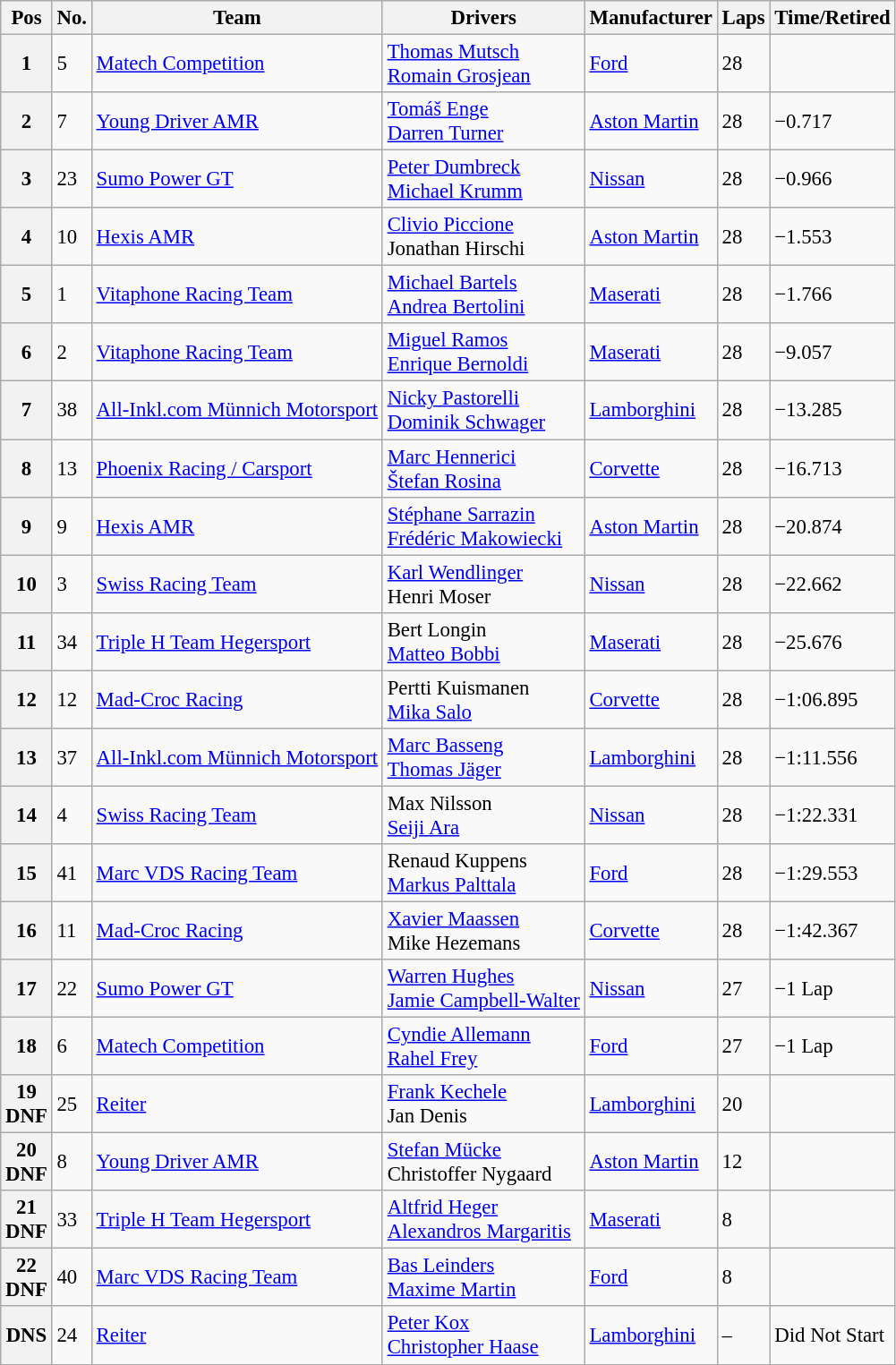<table class="wikitable" style="font-size: 95%;">
<tr>
<th>Pos</th>
<th>No.</th>
<th>Team</th>
<th>Drivers</th>
<th>Manufacturer</th>
<th>Laps</th>
<th>Time/Retired</th>
</tr>
<tr>
<th>1</th>
<td>5</td>
<td> <a href='#'>Matech Competition</a></td>
<td> <a href='#'>Thomas Mutsch</a><br> <a href='#'>Romain Grosjean</a></td>
<td><a href='#'>Ford</a></td>
<td>28</td>
<td></td>
</tr>
<tr>
<th>2</th>
<td>7</td>
<td> <a href='#'>Young Driver AMR</a></td>
<td> <a href='#'>Tomáš Enge</a><br> <a href='#'>Darren Turner</a></td>
<td><a href='#'>Aston Martin</a></td>
<td>28</td>
<td>−0.717</td>
</tr>
<tr>
<th>3</th>
<td>23</td>
<td> <a href='#'>Sumo Power GT</a></td>
<td> <a href='#'>Peter Dumbreck</a><br> <a href='#'>Michael Krumm</a></td>
<td><a href='#'>Nissan</a></td>
<td>28</td>
<td>−0.966</td>
</tr>
<tr>
<th>4</th>
<td>10</td>
<td> <a href='#'>Hexis AMR</a></td>
<td> <a href='#'>Clivio Piccione</a><br> Jonathan Hirschi</td>
<td><a href='#'>Aston Martin</a></td>
<td>28</td>
<td>−1.553</td>
</tr>
<tr>
<th>5</th>
<td>1</td>
<td> <a href='#'>Vitaphone Racing Team</a></td>
<td> <a href='#'>Michael Bartels</a><br> <a href='#'>Andrea Bertolini</a></td>
<td><a href='#'>Maserati</a></td>
<td>28</td>
<td>−1.766</td>
</tr>
<tr>
<th>6</th>
<td>2</td>
<td> <a href='#'>Vitaphone Racing Team</a></td>
<td> <a href='#'>Miguel Ramos</a><br> <a href='#'>Enrique Bernoldi</a></td>
<td><a href='#'>Maserati</a></td>
<td>28</td>
<td>−9.057</td>
</tr>
<tr>
<th>7</th>
<td>38</td>
<td> <a href='#'>All-Inkl.com Münnich Motorsport</a></td>
<td> <a href='#'>Nicky Pastorelli</a><br> <a href='#'>Dominik Schwager</a></td>
<td><a href='#'>Lamborghini</a></td>
<td>28</td>
<td>−13.285</td>
</tr>
<tr>
<th>8</th>
<td>13</td>
<td> <a href='#'>Phoenix Racing / Carsport</a></td>
<td> <a href='#'>Marc Hennerici</a><br> <a href='#'>Štefan Rosina</a></td>
<td><a href='#'>Corvette</a></td>
<td>28</td>
<td>−16.713</td>
</tr>
<tr>
<th>9</th>
<td>9</td>
<td> <a href='#'>Hexis AMR</a></td>
<td> <a href='#'>Stéphane Sarrazin</a><br> <a href='#'>Frédéric Makowiecki</a></td>
<td><a href='#'>Aston Martin</a></td>
<td>28</td>
<td>−20.874</td>
</tr>
<tr>
<th>10</th>
<td>3</td>
<td> <a href='#'>Swiss Racing Team</a></td>
<td> <a href='#'>Karl Wendlinger</a><br> Henri Moser</td>
<td><a href='#'>Nissan</a></td>
<td>28</td>
<td>−22.662</td>
</tr>
<tr>
<th>11</th>
<td>34</td>
<td> <a href='#'>Triple H Team Hegersport</a></td>
<td> Bert Longin<br> <a href='#'>Matteo Bobbi</a></td>
<td><a href='#'>Maserati</a></td>
<td>28</td>
<td>−25.676</td>
</tr>
<tr>
<th>12</th>
<td>12</td>
<td> <a href='#'>Mad-Croc Racing</a></td>
<td> Pertti Kuismanen<br> <a href='#'>Mika Salo</a></td>
<td><a href='#'>Corvette</a></td>
<td>28</td>
<td>−1:06.895</td>
</tr>
<tr>
<th>13</th>
<td>37</td>
<td> <a href='#'>All-Inkl.com Münnich Motorsport</a></td>
<td> <a href='#'>Marc Basseng</a><br> <a href='#'>Thomas Jäger</a></td>
<td><a href='#'>Lamborghini</a></td>
<td>28</td>
<td>−1:11.556</td>
</tr>
<tr>
<th>14</th>
<td>4</td>
<td> <a href='#'>Swiss Racing Team</a></td>
<td> Max Nilsson<br> <a href='#'>Seiji Ara</a></td>
<td><a href='#'>Nissan</a></td>
<td>28</td>
<td>−1:22.331</td>
</tr>
<tr>
<th>15</th>
<td>41</td>
<td> <a href='#'>Marc VDS Racing Team</a></td>
<td> Renaud Kuppens<br> <a href='#'>Markus Palttala</a></td>
<td><a href='#'>Ford</a></td>
<td>28</td>
<td>−1:29.553</td>
</tr>
<tr>
<th>16</th>
<td>11</td>
<td> <a href='#'>Mad-Croc Racing</a></td>
<td> <a href='#'>Xavier Maassen</a><br> Mike Hezemans</td>
<td><a href='#'>Corvette</a></td>
<td>28</td>
<td>−1:42.367</td>
</tr>
<tr>
<th>17</th>
<td>22</td>
<td> <a href='#'>Sumo Power GT</a></td>
<td> <a href='#'>Warren Hughes</a><br> <a href='#'>Jamie Campbell-Walter</a></td>
<td><a href='#'>Nissan</a></td>
<td>27</td>
<td>−1 Lap</td>
</tr>
<tr>
<th>18</th>
<td>6</td>
<td> <a href='#'>Matech Competition</a></td>
<td> <a href='#'>Cyndie Allemann</a><br> <a href='#'>Rahel Frey</a></td>
<td><a href='#'>Ford</a></td>
<td>27</td>
<td>−1 Lap</td>
</tr>
<tr>
<th>19<br>DNF</th>
<td>25</td>
<td> <a href='#'>Reiter</a></td>
<td> <a href='#'>Frank Kechele</a><br> Jan Denis</td>
<td><a href='#'>Lamborghini</a></td>
<td>20</td>
<td></td>
</tr>
<tr>
<th>20<br>DNF</th>
<td>8</td>
<td> <a href='#'>Young Driver AMR</a></td>
<td> <a href='#'>Stefan Mücke</a><br> Christoffer Nygaard</td>
<td><a href='#'>Aston Martin</a></td>
<td>12</td>
<td></td>
</tr>
<tr>
<th>21<br>DNF</th>
<td>33</td>
<td> <a href='#'>Triple H Team Hegersport</a></td>
<td> <a href='#'>Altfrid Heger</a><br> <a href='#'>Alexandros Margaritis</a></td>
<td><a href='#'>Maserati</a></td>
<td>8</td>
<td></td>
</tr>
<tr>
<th>22<br>DNF</th>
<td>40</td>
<td> <a href='#'>Marc VDS Racing Team</a></td>
<td> <a href='#'>Bas Leinders</a><br> <a href='#'>Maxime Martin</a></td>
<td><a href='#'>Ford</a></td>
<td>8</td>
<td></td>
</tr>
<tr>
<th>DNS</th>
<td>24</td>
<td> <a href='#'>Reiter</a></td>
<td> <a href='#'>Peter Kox</a><br> <a href='#'>Christopher Haase</a></td>
<td><a href='#'>Lamborghini</a></td>
<td>–</td>
<td>Did Not Start</td>
</tr>
<tr>
</tr>
</table>
